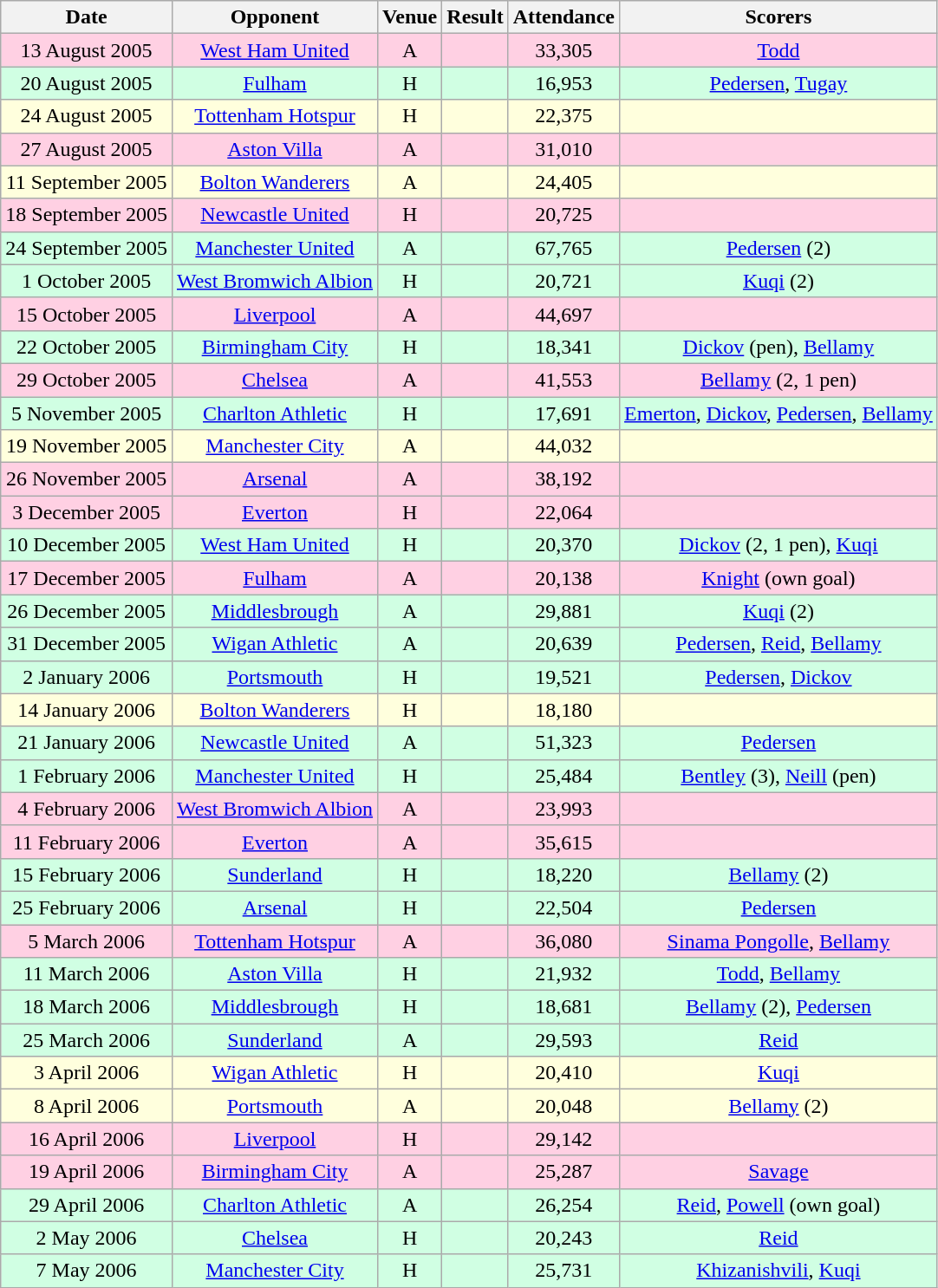<table class="wikitable sortable" style="text-align:center;">
<tr>
<th>Date</th>
<th>Opponent</th>
<th>Venue</th>
<th>Result</th>
<th>Attendance</th>
<th>Scorers</th>
</tr>
<tr style="background:#ffd0e3;">
<td>13 August 2005</td>
<td><a href='#'>West Ham United</a></td>
<td>A</td>
<td></td>
<td>33,305</td>
<td><a href='#'>Todd</a></td>
</tr>
<tr style="background:#d0ffe3;">
<td>20 August 2005</td>
<td><a href='#'>Fulham</a></td>
<td>H</td>
<td></td>
<td>16,953</td>
<td><a href='#'>Pedersen</a>, <a href='#'>Tugay</a></td>
</tr>
<tr style="background:#ffffdd;">
<td>24 August 2005</td>
<td><a href='#'>Tottenham Hotspur</a></td>
<td>H</td>
<td></td>
<td>22,375</td>
<td></td>
</tr>
<tr style="background:#ffd0e3;">
<td>27 August 2005</td>
<td><a href='#'>Aston Villa</a></td>
<td>A</td>
<td></td>
<td>31,010</td>
<td></td>
</tr>
<tr style="background:#ffffdd;">
<td>11 September 2005</td>
<td><a href='#'>Bolton Wanderers</a></td>
<td>A</td>
<td></td>
<td>24,405</td>
<td></td>
</tr>
<tr style="background:#ffd0e3;">
<td>18 September 2005</td>
<td><a href='#'>Newcastle United</a></td>
<td>H</td>
<td></td>
<td>20,725</td>
<td></td>
</tr>
<tr style="background:#d0ffe3;">
<td>24 September 2005</td>
<td><a href='#'>Manchester United</a></td>
<td>A</td>
<td></td>
<td>67,765</td>
<td><a href='#'>Pedersen</a> (2)</td>
</tr>
<tr style="background:#d0ffe3;">
<td>1 October 2005</td>
<td><a href='#'>West Bromwich Albion</a></td>
<td>H</td>
<td></td>
<td>20,721</td>
<td><a href='#'>Kuqi</a> (2)</td>
</tr>
<tr style="background:#ffd0e3;">
<td>15 October 2005</td>
<td><a href='#'>Liverpool</a></td>
<td>A</td>
<td></td>
<td>44,697</td>
<td></td>
</tr>
<tr style="background:#d0ffe3;">
<td>22 October 2005</td>
<td><a href='#'>Birmingham City</a></td>
<td>H</td>
<td></td>
<td>18,341</td>
<td><a href='#'>Dickov</a> (pen), <a href='#'>Bellamy</a></td>
</tr>
<tr style="background:#ffd0e3;">
<td>29 October 2005</td>
<td><a href='#'>Chelsea</a></td>
<td>A</td>
<td></td>
<td>41,553</td>
<td><a href='#'>Bellamy</a> (2, 1 pen)</td>
</tr>
<tr style="background:#d0ffe3;">
<td>5 November 2005</td>
<td><a href='#'>Charlton Athletic</a></td>
<td>H</td>
<td></td>
<td>17,691</td>
<td><a href='#'>Emerton</a>, <a href='#'>Dickov</a>, <a href='#'>Pedersen</a>, <a href='#'>Bellamy</a></td>
</tr>
<tr style="background:#ffffdd;">
<td>19 November 2005</td>
<td><a href='#'>Manchester City</a></td>
<td>A</td>
<td></td>
<td>44,032</td>
<td></td>
</tr>
<tr style="background:#ffd0e3;">
<td>26 November 2005</td>
<td><a href='#'>Arsenal</a></td>
<td>A</td>
<td></td>
<td>38,192</td>
<td></td>
</tr>
<tr style="background:#ffd0e3;">
<td>3 December 2005</td>
<td><a href='#'>Everton</a></td>
<td>H</td>
<td></td>
<td>22,064</td>
<td></td>
</tr>
<tr style="background:#d0ffe3;">
<td>10 December 2005</td>
<td><a href='#'>West Ham United</a></td>
<td>H</td>
<td></td>
<td>20,370</td>
<td><a href='#'>Dickov</a> (2, 1 pen), <a href='#'>Kuqi</a></td>
</tr>
<tr style="background:#ffd0e3;">
<td>17 December 2005</td>
<td><a href='#'>Fulham</a></td>
<td>A</td>
<td></td>
<td>20,138</td>
<td><a href='#'>Knight</a> (own goal)</td>
</tr>
<tr style="background:#d0ffe3;">
<td>26 December 2005</td>
<td><a href='#'>Middlesbrough</a></td>
<td>A</td>
<td></td>
<td>29,881</td>
<td><a href='#'>Kuqi</a> (2)</td>
</tr>
<tr style="background:#d0ffe3;">
<td>31 December 2005</td>
<td><a href='#'>Wigan Athletic</a></td>
<td>A</td>
<td></td>
<td>20,639</td>
<td><a href='#'>Pedersen</a>, <a href='#'>Reid</a>, <a href='#'>Bellamy</a></td>
</tr>
<tr style="background:#d0ffe3;">
<td>2 January 2006</td>
<td><a href='#'>Portsmouth</a></td>
<td>H</td>
<td></td>
<td>19,521</td>
<td><a href='#'>Pedersen</a>, <a href='#'>Dickov</a></td>
</tr>
<tr style="background:#ffffdd;">
<td>14 January 2006</td>
<td><a href='#'>Bolton Wanderers</a></td>
<td>H</td>
<td></td>
<td>18,180</td>
<td></td>
</tr>
<tr style="background:#d0ffe3;">
<td>21 January 2006</td>
<td><a href='#'>Newcastle United</a></td>
<td>A</td>
<td></td>
<td>51,323</td>
<td><a href='#'>Pedersen</a></td>
</tr>
<tr style="background:#d0ffe3;">
<td>1 February 2006</td>
<td><a href='#'>Manchester United</a></td>
<td>H</td>
<td></td>
<td>25,484</td>
<td><a href='#'>Bentley</a> (3), <a href='#'>Neill</a> (pen)</td>
</tr>
<tr style="background:#ffd0e3;">
<td>4 February 2006</td>
<td><a href='#'>West Bromwich Albion</a></td>
<td>A</td>
<td></td>
<td>23,993</td>
<td></td>
</tr>
<tr style="background:#ffd0e3;">
<td>11 February 2006</td>
<td><a href='#'>Everton</a></td>
<td>A</td>
<td></td>
<td>35,615</td>
<td></td>
</tr>
<tr style="background:#d0ffe3;">
<td>15 February 2006</td>
<td><a href='#'>Sunderland</a></td>
<td>H</td>
<td></td>
<td>18,220</td>
<td><a href='#'>Bellamy</a> (2)</td>
</tr>
<tr style="background:#d0ffe3;">
<td>25 February 2006</td>
<td><a href='#'>Arsenal</a></td>
<td>H</td>
<td></td>
<td>22,504</td>
<td><a href='#'>Pedersen</a></td>
</tr>
<tr style="background:#ffd0e3;">
<td>5 March 2006</td>
<td><a href='#'>Tottenham Hotspur</a></td>
<td>A</td>
<td></td>
<td>36,080</td>
<td><a href='#'>Sinama Pongolle</a>, <a href='#'>Bellamy</a></td>
</tr>
<tr style="background:#d0ffe3;">
<td>11 March 2006</td>
<td><a href='#'>Aston Villa</a></td>
<td>H</td>
<td></td>
<td>21,932</td>
<td><a href='#'>Todd</a>, <a href='#'>Bellamy</a></td>
</tr>
<tr style="background:#d0ffe3;">
<td>18 March 2006</td>
<td><a href='#'>Middlesbrough</a></td>
<td>H</td>
<td></td>
<td>18,681</td>
<td><a href='#'>Bellamy</a> (2), <a href='#'>Pedersen</a></td>
</tr>
<tr style="background:#d0ffe3;">
<td>25 March 2006</td>
<td><a href='#'>Sunderland</a></td>
<td>A</td>
<td></td>
<td>29,593</td>
<td><a href='#'>Reid</a></td>
</tr>
<tr style="background:#ffffdd;">
<td>3 April 2006</td>
<td><a href='#'>Wigan Athletic</a></td>
<td>H</td>
<td></td>
<td>20,410</td>
<td><a href='#'>Kuqi</a></td>
</tr>
<tr style="background:#ffffdd;">
<td>8 April 2006</td>
<td><a href='#'>Portsmouth</a></td>
<td>A</td>
<td></td>
<td>20,048</td>
<td><a href='#'>Bellamy</a> (2)</td>
</tr>
<tr style="background:#ffd0e3;">
<td>16 April 2006</td>
<td><a href='#'>Liverpool</a></td>
<td>H</td>
<td></td>
<td>29,142</td>
<td></td>
</tr>
<tr style="background:#ffd0e3;">
<td>19 April 2006</td>
<td><a href='#'>Birmingham City</a></td>
<td>A</td>
<td></td>
<td>25,287</td>
<td><a href='#'>Savage</a></td>
</tr>
<tr style="background:#d0ffe3;">
<td>29 April 2006</td>
<td><a href='#'>Charlton Athletic</a></td>
<td>A</td>
<td></td>
<td>26,254</td>
<td><a href='#'>Reid</a>, <a href='#'>Powell</a> (own goal)</td>
</tr>
<tr style="background:#d0ffe3;">
<td>2 May 2006</td>
<td><a href='#'>Chelsea</a></td>
<td>H</td>
<td></td>
<td>20,243</td>
<td><a href='#'>Reid</a></td>
</tr>
<tr style="background:#d0ffe3;">
<td>7 May 2006</td>
<td><a href='#'>Manchester City</a></td>
<td>H</td>
<td></td>
<td>25,731</td>
<td><a href='#'>Khizanishvili</a>, <a href='#'>Kuqi</a></td>
</tr>
</table>
